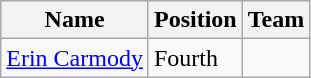<table class="wikitable">
<tr>
<th><strong>Name</strong></th>
<th><strong>Position</strong></th>
<th><strong>Team</strong></th>
</tr>
<tr>
<td><a href='#'>Erin Carmody</a></td>
<td>Fourth</td>
<td></td>
</tr>
</table>
